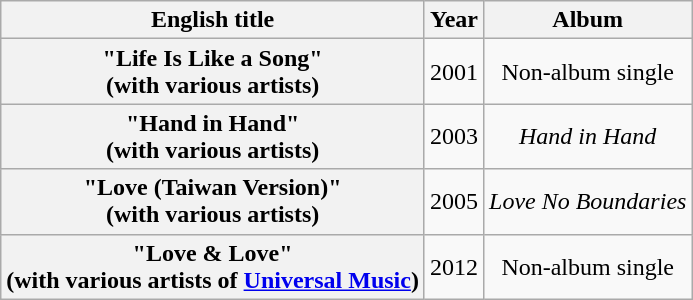<table class="wikitable plainrowheaders" style="text-align:center">
<tr>
<th>English title</th>
<th>Year</th>
<th>Album</th>
</tr>
<tr>
<th scope="row">"Life Is Like a Song"<br><span>(with various artists)</span></th>
<td>2001</td>
<td>Non-album single</td>
</tr>
<tr>
<th scope="row">"Hand in Hand"<br><span>(with various artists)</span></th>
<td>2003</td>
<td><em>Hand in Hand</em></td>
</tr>
<tr>
<th scope="row">"Love (Taiwan Version)"<br><span>(with various artists)</span></th>
<td>2005</td>
<td><em>Love No Boundaries</em></td>
</tr>
<tr>
<th scope="row">"Love & Love"<br><span>(with various artists of <a href='#'>Universal Music</a>)</span></th>
<td>2012</td>
<td>Non-album single</td>
</tr>
</table>
